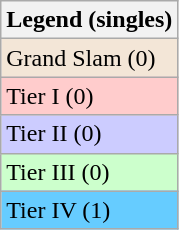<table class="wikitable sortable mw-collapsible mw-collapsed">
<tr>
<th>Legend (singles)</th>
</tr>
<tr style="background:#f3e6d7;">
<td>Grand Slam (0)</td>
</tr>
<tr style="background:#ffcccc;">
<td>Tier I (0)</td>
</tr>
<tr style="background:#ccccff;">
<td>Tier II (0)</td>
</tr>
<tr style="background:#ccffcc;">
<td>Tier III (0)</td>
</tr>
<tr style="background:#66ccff;">
<td>Tier IV (1)</td>
</tr>
</table>
